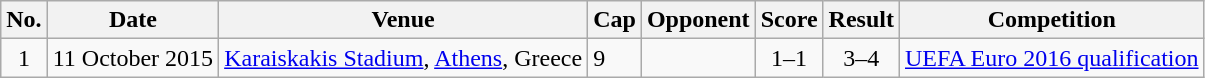<table class="wikitable sortable">
<tr>
<th scope="col">No.</th>
<th scope="col">Date</th>
<th scope="col">Venue</th>
<th>Cap</th>
<th scope="col">Opponent</th>
<th scope="col">Score</th>
<th scope="col">Result</th>
<th scope="col">Competition</th>
</tr>
<tr>
<td align="center">1</td>
<td>11 October 2015</td>
<td><a href='#'>Karaiskakis Stadium</a>, <a href='#'>Athens</a>, Greece</td>
<td>9</td>
<td></td>
<td align="center">1–1</td>
<td align="center">3–4</td>
<td><a href='#'>UEFA Euro 2016 qualification</a></td>
</tr>
</table>
